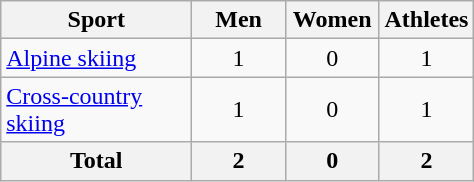<table class="wikitable sortable" style="text-align:center;">
<tr>
<th width=120>Sport</th>
<th width=55>Men</th>
<th width=55>Women</th>
<th width="55">Athletes</th>
</tr>
<tr>
<td align=left><a href='#'>Alpine skiing</a></td>
<td>1</td>
<td>0</td>
<td>1</td>
</tr>
<tr>
<td align=left><a href='#'>Cross-country skiing</a></td>
<td>1</td>
<td>0</td>
<td>1</td>
</tr>
<tr>
<th>Total</th>
<th>2</th>
<th>0</th>
<th>2</th>
</tr>
</table>
